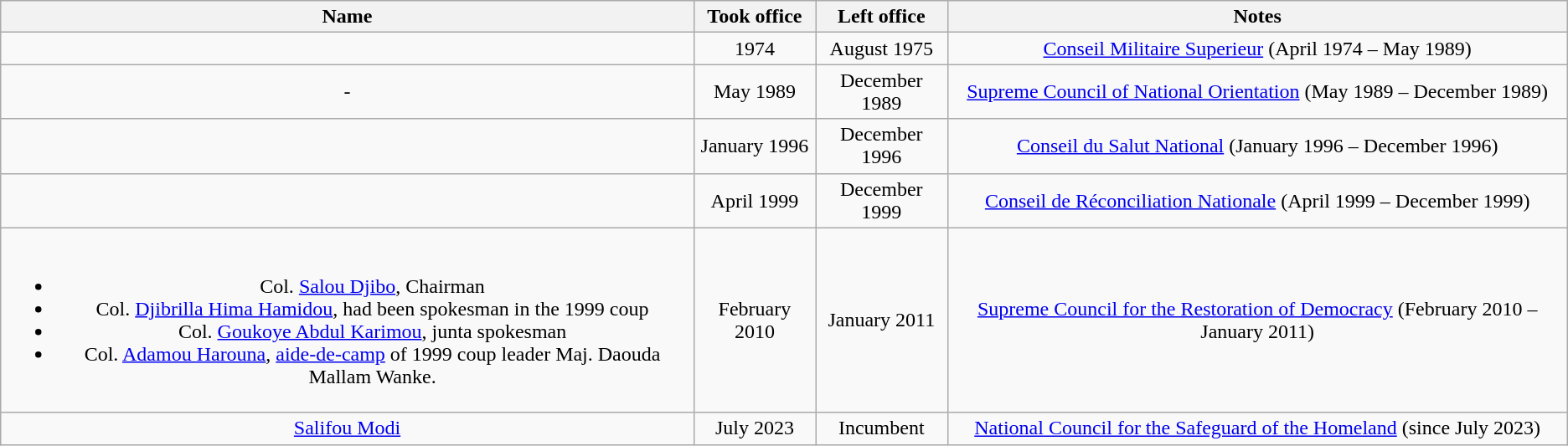<table class="wikitable" style="text-align:center">
<tr>
<th>Name<br></th>
<th>Took office</th>
<th>Left office</th>
<th>Notes</th>
</tr>
<tr>
<td></td>
<td>1974</td>
<td>August 1975</td>
<td><a href='#'>Conseil Militaire Superieur</a> (April 1974 – May 1989)</td>
</tr>
<tr>
<td>-</td>
<td>May 1989</td>
<td>December 1989</td>
<td><a href='#'>Supreme Council of National Orientation</a> (May 1989 – December 1989)</td>
</tr>
<tr>
<td></td>
<td>January 1996</td>
<td>December 1996</td>
<td><a href='#'>Conseil du Salut National</a> (January 1996 – December 1996)</td>
</tr>
<tr>
<td></td>
<td>April 1999</td>
<td>December 1999</td>
<td><a href='#'>Conseil de Réconciliation Nationale</a> (April 1999 – December 1999)</td>
</tr>
<tr>
<td><br><ul><li>Col. <a href='#'>Salou Djibo</a>, Chairman</li><li>Col. <a href='#'>Djibrilla Hima Hamidou</a>, had been spokesman in the 1999 coup</li><li>Col. <a href='#'>Goukoye Abdul Karimou</a>, junta spokesman</li><li>Col. <a href='#'>Adamou Harouna</a>, <a href='#'>aide-de-camp</a> of 1999 coup leader Maj. Daouda Mallam Wanke.</li></ul></td>
<td>February 2010</td>
<td>January 2011</td>
<td><a href='#'>Supreme Council for the Restoration of Democracy</a> (February 2010 – January 2011)</td>
</tr>
<tr>
<td><a href='#'>Salifou Modi</a></td>
<td>July 2023</td>
<td>Incumbent</td>
<td><a href='#'>National Council for the Safeguard of the Homeland</a> (since July 2023)</td>
</tr>
</table>
